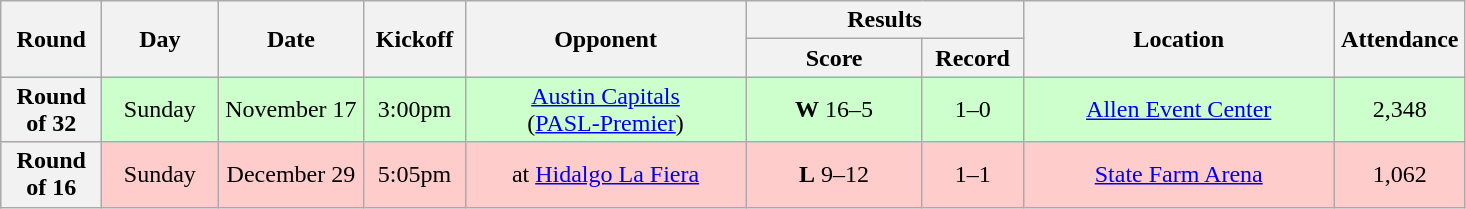<table class="wikitable">
<tr>
<th rowspan="2" width="60">Round</th>
<th rowspan="2" width="70">Day</th>
<th rowspan="2" width="90">Date</th>
<th rowspan="2" width="60">Kickoff</th>
<th rowspan="2" width="180">Opponent</th>
<th colspan="2" width="170">Results</th>
<th rowspan="2" width="200">Location</th>
<th rowspan="2" width="80">Attendance</th>
</tr>
<tr>
<th width="110">Score</th>
<th width="60">Record</th>
</tr>
<tr align="center" bgcolor="#CCFFCC">
<th>Round of 32</th>
<td>Sunday</td>
<td>November 17</td>
<td>3:00pm</td>
<td><a href='#'>Austin Capitals</a><br>(<a href='#'>PASL-Premier</a>)</td>
<td><strong>W</strong> 16–5</td>
<td>1–0</td>
<td><a href='#'>Allen Event Center</a></td>
<td>2,348</td>
</tr>
<tr align="center" bgcolor="#FFCCCC">
<th>Round of 16</th>
<td>Sunday</td>
<td>December 29</td>
<td>5:05pm</td>
<td>at <a href='#'>Hidalgo La Fiera</a></td>
<td><strong>L</strong> 9–12</td>
<td>1–1</td>
<td><a href='#'>State Farm Arena</a></td>
<td>1,062</td>
</tr>
</table>
